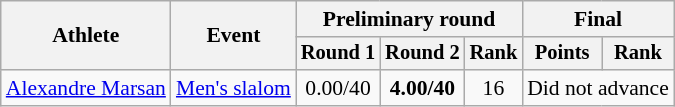<table class=wikitable style="font-size:90%">
<tr>
<th rowspan="2">Athlete</th>
<th rowspan="2">Event</th>
<th colspan="3">Preliminary round</th>
<th colspan="2">Final</th>
</tr>
<tr style="font-size:95%">
<th>Round 1</th>
<th>Round 2</th>
<th>Rank</th>
<th>Points</th>
<th>Rank</th>
</tr>
<tr align=center>
<td align=left><a href='#'>Alexandre Marsan</a></td>
<td align="left"><a href='#'>Men's slalom</a></td>
<td>0.00/40</td>
<td><strong>4.00/40</strong></td>
<td>16</td>
<td colspan="2">Did not advance</td>
</tr>
</table>
